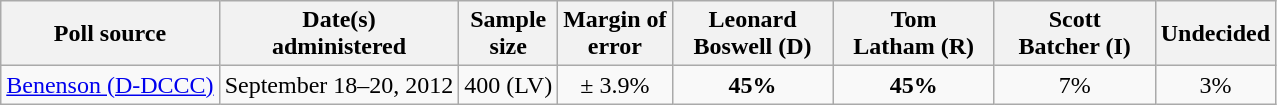<table class="wikitable">
<tr>
<th>Poll source</th>
<th>Date(s)<br>administered</th>
<th>Sample<br>size</th>
<th>Margin of<br>error</th>
<th style="width:100px;">Leonard<br>Boswell (D)</th>
<th style="width:100px;">Tom<br>Latham (R)</th>
<th style="width:100px;">Scott<br>Batcher (I)</th>
<th>Undecided</th>
</tr>
<tr>
<td><a href='#'>Benenson (D-DCCC)</a></td>
<td align=center>September 18–20, 2012</td>
<td align=center>400 (LV)</td>
<td align=center>± 3.9%</td>
<td align=center ><strong>45%</strong></td>
<td align=center ><strong>45%</strong></td>
<td align=center>7%</td>
<td align=center>3%</td>
</tr>
</table>
